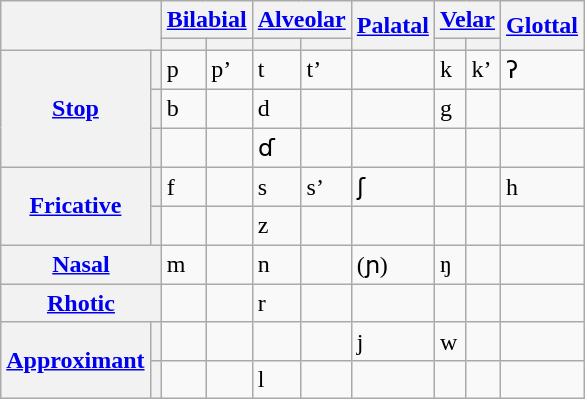<table class="wikitable">
<tr>
<th colspan="2" rowspan="2"></th>
<th colspan="2"><a href='#'>Bilabial</a></th>
<th colspan="2"><a href='#'>Alveolar</a></th>
<th rowspan="2"><a href='#'>Palatal</a></th>
<th colspan="2"><a href='#'>Velar</a></th>
<th rowspan="2"><a href='#'>Glottal</a></th>
</tr>
<tr>
<th></th>
<th></th>
<th></th>
<th></th>
<th></th>
<th></th>
</tr>
<tr>
<th rowspan="3"><a href='#'>Stop</a></th>
<th></th>
<td>p</td>
<td>p’</td>
<td>t</td>
<td>t’</td>
<td></td>
<td>k</td>
<td>k’</td>
<td>ʔ</td>
</tr>
<tr>
<th></th>
<td>b</td>
<td></td>
<td>d</td>
<td></td>
<td></td>
<td>g</td>
<td></td>
<td></td>
</tr>
<tr>
<th></th>
<td></td>
<td></td>
<td>ɗ</td>
<td></td>
<td></td>
<td></td>
<td></td>
<td></td>
</tr>
<tr>
<th rowspan="2"><a href='#'>Fricative</a></th>
<th></th>
<td>f</td>
<td></td>
<td>s</td>
<td>s’</td>
<td>ʃ</td>
<td></td>
<td></td>
<td>h</td>
</tr>
<tr>
<th></th>
<td></td>
<td></td>
<td>z</td>
<td></td>
<td></td>
<td></td>
<td></td>
<td></td>
</tr>
<tr>
<th colspan="2"><a href='#'>Nasal</a></th>
<td>m</td>
<td></td>
<td>n</td>
<td></td>
<td>(ɲ)</td>
<td>ŋ</td>
<td></td>
<td></td>
</tr>
<tr>
<th colspan="2"><a href='#'>Rhotic</a></th>
<td></td>
<td></td>
<td>r</td>
<td></td>
<td></td>
<td></td>
<td></td>
<td></td>
</tr>
<tr>
<th rowspan="2"><a href='#'>Approximant</a></th>
<th></th>
<td></td>
<td></td>
<td></td>
<td></td>
<td>j</td>
<td>w</td>
<td></td>
<td></td>
</tr>
<tr>
<th></th>
<td></td>
<td></td>
<td>l</td>
<td></td>
<td></td>
<td></td>
<td></td>
<td></td>
</tr>
</table>
